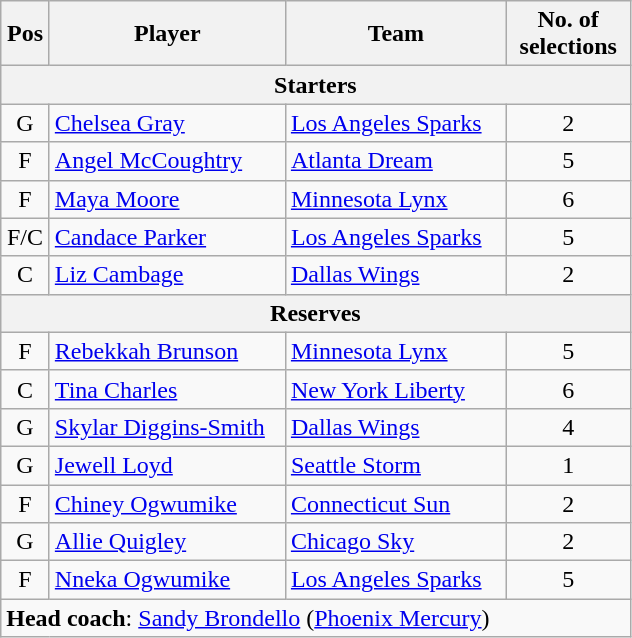<table class="wikitable" style="text-align:center">
<tr>
<th scope="col" width="25px">Pos</th>
<th scope="col" width="150px">Player</th>
<th scope="col" width="140px">Team</th>
<th scope="col" width="75px">No. of selections</th>
</tr>
<tr>
<th scope="col" colspan="5">Starters</th>
</tr>
<tr>
<td>G</td>
<td style="text-align:left"><a href='#'>Chelsea Gray</a></td>
<td style="text-align:left"><a href='#'>Los Angeles Sparks</a></td>
<td>2</td>
</tr>
<tr>
<td>F</td>
<td style="text-align:left"><a href='#'>Angel McCoughtry</a></td>
<td style="text-align:left"><a href='#'>Atlanta Dream</a></td>
<td>5</td>
</tr>
<tr>
<td>F</td>
<td style="text-align:left"><a href='#'>Maya Moore</a></td>
<td style="text-align:left"><a href='#'>Minnesota Lynx</a></td>
<td>6</td>
</tr>
<tr>
<td>F/C</td>
<td style="text-align:left"><a href='#'>Candace Parker</a></td>
<td style="text-align:left"><a href='#'>Los Angeles Sparks</a></td>
<td>5</td>
</tr>
<tr>
<td>C</td>
<td style="text-align:left"><a href='#'>Liz Cambage</a></td>
<td style="text-align:left"><a href='#'>Dallas Wings</a></td>
<td>2</td>
</tr>
<tr>
<th scope="col" colspan="5">Reserves</th>
</tr>
<tr>
<td>F</td>
<td style="text-align:left"><a href='#'>Rebekkah Brunson</a></td>
<td style="text-align:left"><a href='#'>Minnesota Lynx</a></td>
<td>5</td>
</tr>
<tr>
<td>C</td>
<td style="text-align:left"><a href='#'>Tina Charles</a></td>
<td style="text-align:left"><a href='#'>New York Liberty</a></td>
<td>6</td>
</tr>
<tr>
<td>G</td>
<td style="text-align:left"><a href='#'>Skylar Diggins-Smith</a></td>
<td style="text-align:left"><a href='#'>Dallas Wings</a></td>
<td>4</td>
</tr>
<tr>
<td>G</td>
<td style="text-align:left"><a href='#'>Jewell Loyd</a></td>
<td style="text-align:left"><a href='#'>Seattle Storm</a></td>
<td>1</td>
</tr>
<tr>
<td>F</td>
<td style="text-align:left"><a href='#'>Chiney Ogwumike</a></td>
<td style="text-align:left"><a href='#'>Connecticut Sun</a></td>
<td>2</td>
</tr>
<tr>
<td>G</td>
<td style="text-align:left"><a href='#'>Allie Quigley</a></td>
<td style="text-align:left"><a href='#'>Chicago Sky</a></td>
<td>2</td>
</tr>
<tr>
<td>F</td>
<td style="text-align:left"><a href='#'>Nneka Ogwumike</a></td>
<td style="text-align:left"><a href='#'>Los Angeles Sparks</a></td>
<td>5</td>
</tr>
<tr>
<td style="text-align:left" colspan="5"><strong>Head coach</strong>: <a href='#'>Sandy Brondello</a> (<a href='#'>Phoenix Mercury</a>)</td>
</tr>
</table>
